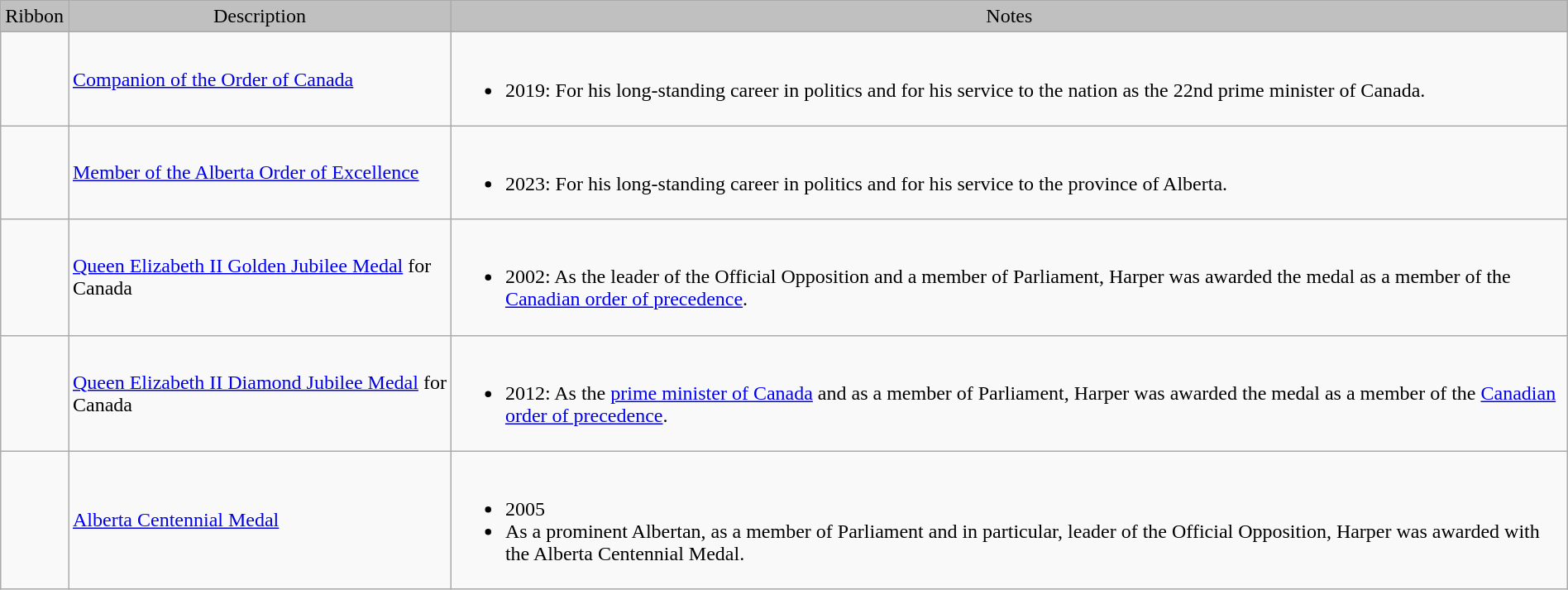<table class="wikitable" style="margin:1em auto;">
<tr style="background:silver;" align="center">
<td>Ribbon</td>
<td>Description</td>
<td>Notes</td>
</tr>
<tr>
<td></td>
<td><a href='#'>Companion of the Order of Canada</a></td>
<td><br><ul><li>2019: For his long-standing career in politics and for his service to the nation as the 22nd prime minister of Canada.</li></ul></td>
</tr>
<tr>
<td></td>
<td><a href='#'>Member of the Alberta Order of Excellence</a></td>
<td><br><ul><li>2023: For his long-standing career in politics and for his service to the province of Alberta.</li></ul></td>
</tr>
<tr>
<td></td>
<td><a href='#'>Queen Elizabeth II Golden Jubilee Medal</a> for Canada</td>
<td><br><ul><li>2002: As the leader of the Official Opposition and a member of Parliament, Harper was awarded the medal as a member of the <a href='#'>Canadian order of precedence</a>.</li></ul></td>
</tr>
<tr>
<td></td>
<td><a href='#'>Queen Elizabeth II Diamond Jubilee Medal</a> for Canada</td>
<td><br><ul><li>2012: As the <a href='#'>prime minister of Canada</a> and as a member of Parliament, Harper was awarded the medal as a member of the <a href='#'>Canadian order of precedence</a>.</li></ul></td>
</tr>
<tr>
<td></td>
<td><a href='#'>Alberta Centennial Medal</a></td>
<td><br><ul><li>2005</li><li>As a prominent Albertan, as a member of Parliament and in particular, leader of the Official Opposition, Harper was awarded with the Alberta Centennial Medal.</li></ul></td>
</tr>
</table>
